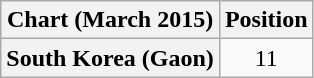<table class="wikitable plainrowheaders" style="text-align:center">
<tr>
<th scope="col">Chart (March 2015)</th>
<th scope="col">Position</th>
</tr>
<tr>
<th scope="row">South Korea (Gaon)</th>
<td>11</td>
</tr>
</table>
